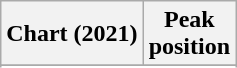<table class="wikitable plainrowheaders sortable">
<tr>
<th scope="col">Chart (2021)</th>
<th scope="col">Peak<br> position</th>
</tr>
<tr>
</tr>
<tr>
</tr>
</table>
